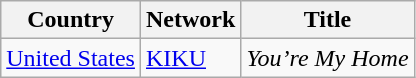<table class="wikitable">
<tr>
<th>Country</th>
<th>Network</th>
<th>Title</th>
</tr>
<tr>
<td><a href='#'>United States</a></td>
<td><a href='#'>KIKU</a></td>
<td><em>You’re My Home</em></td>
</tr>
</table>
